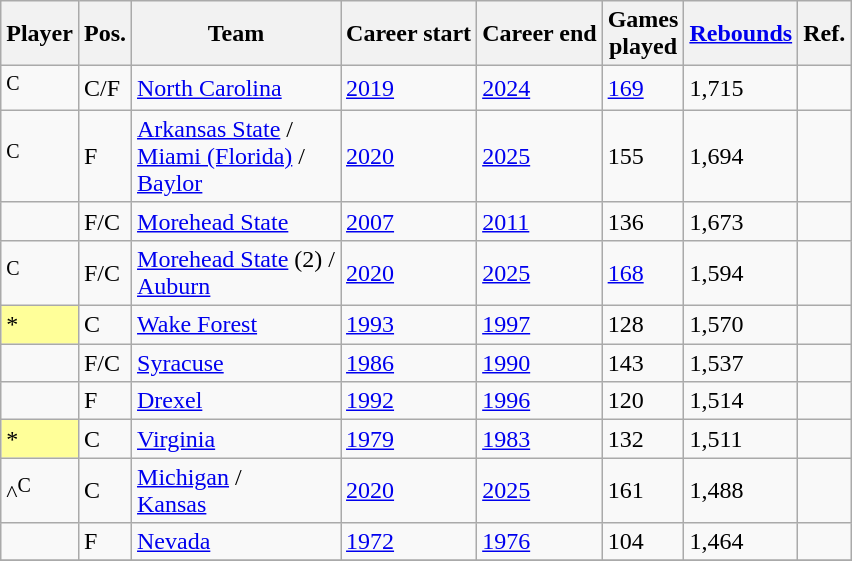<table class="wikitable sortable">
<tr>
<th>Player</th>
<th>Pos.</th>
<th>Team</th>
<th>Career start</th>
<th>Career end</th>
<th>Games<br>played</th>
<th><a href='#'>Rebounds</a></th>
<th class="unsortable">Ref.</th>
</tr>
<tr>
<td><sup>C</sup></td>
<td>C/F</td>
<td><a href='#'>North Carolina</a></td>
<td><a href='#'>2019</a></td>
<td><a href='#'>2024</a></td>
<td><a href='#'>169</a></td>
<td>1,715</td>
<td align=center></td>
</tr>
<tr>
<td><sup>C</sup></td>
<td>F</td>
<td><a href='#'>Arkansas State</a> /<br><a href='#'>Miami (Florida)</a> /<br><a href='#'>Baylor</a></td>
<td><a href='#'>2020</a></td>
<td><a href='#'>2025</a></td>
<td>155</td>
<td>1,694</td>
<td></td>
</tr>
<tr>
<td></td>
<td>F/C</td>
<td><a href='#'>Morehead State</a></td>
<td><a href='#'>2007</a></td>
<td><a href='#'>2011</a></td>
<td>136</td>
<td>1,673</td>
<td align=center></td>
</tr>
<tr>
<td><sup>C</sup></td>
<td>F/C</td>
<td><a href='#'>Morehead State</a> (2) /<br><a href='#'>Auburn</a></td>
<td><a href='#'>2020</a></td>
<td><a href='#'>2025</a></td>
<td><a href='#'>168</a></td>
<td>1,594</td>
<td></td>
</tr>
<tr>
<td bgcolor="#FFFF99">*</td>
<td>C</td>
<td><a href='#'>Wake Forest</a></td>
<td><a href='#'>1993</a></td>
<td><a href='#'>1997</a></td>
<td>128</td>
<td>1,570</td>
<td align=center></td>
</tr>
<tr>
<td></td>
<td>F/C</td>
<td><a href='#'>Syracuse</a></td>
<td><a href='#'>1986</a></td>
<td><a href='#'>1990</a></td>
<td>143</td>
<td>1,537</td>
<td align=center></td>
</tr>
<tr>
<td></td>
<td>F</td>
<td><a href='#'>Drexel</a></td>
<td><a href='#'>1992</a></td>
<td><a href='#'>1996</a></td>
<td>120</td>
<td>1,514</td>
<td align=center></td>
</tr>
<tr>
<td style="background-color:#FFFF99">*</td>
<td>C</td>
<td><a href='#'>Virginia</a></td>
<td><a href='#'>1979</a></td>
<td><a href='#'>1983</a></td>
<td>132</td>
<td>1,511</td>
<td align=center></td>
</tr>
<tr>
<td>^<sup>C</sup></td>
<td>C</td>
<td><a href='#'>Michigan</a> /<br><a href='#'>Kansas</a></td>
<td><a href='#'>2020</a></td>
<td><a href='#'>2025</a></td>
<td>161</td>
<td>1,488</td>
<td align=center></td>
</tr>
<tr>
<td></td>
<td>F</td>
<td><a href='#'>Nevada</a></td>
<td><a href='#'>1972</a></td>
<td><a href='#'>1976</a></td>
<td>104</td>
<td>1,464</td>
<td align=center></td>
</tr>
<tr>
</tr>
</table>
